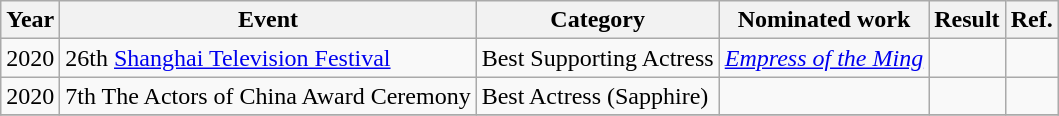<table class="wikitable">
<tr>
<th>Year</th>
<th>Event</th>
<th>Category</th>
<th>Nominated work</th>
<th>Result</th>
<th>Ref.</th>
</tr>
<tr>
<td>2020</td>
<td>26th <a href='#'>Shanghai Television Festival</a></td>
<td>Best Supporting Actress</td>
<td><em><a href='#'>Empress of the Ming</a></em></td>
<td></td>
<td></td>
</tr>
<tr>
<td>2020</td>
<td>7th The Actors of China Award Ceremony</td>
<td>Best Actress (Sapphire)</td>
<td></td>
<td></td>
<td></td>
</tr>
<tr>
</tr>
</table>
